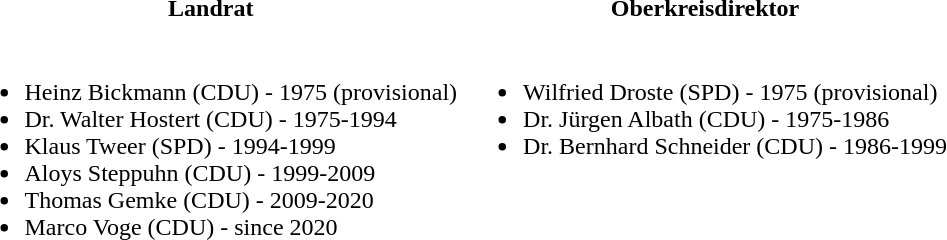<table>
<tr>
<th>Landrat</th>
<th>Oberkreisdirektor</th>
</tr>
<tr valign=top>
<td><br><ul><li>Heinz Bickmann (CDU) - 1975 (provisional)</li><li>Dr. Walter Hostert (CDU) - 1975-1994</li><li>Klaus Tweer (SPD) - 1994-1999</li><li>Aloys Steppuhn (CDU) - 1999-2009</li><li>Thomas Gemke (CDU) - 2009-2020</li><li>Marco Voge (CDU) - since 2020</li></ul></td>
<td><br><ul><li>Wilfried Droste (SPD) - 1975 (provisional)</li><li>Dr. Jürgen Albath (CDU) - 1975-1986</li><li>Dr. Bernhard Schneider (CDU) - 1986-1999</li></ul></td>
</tr>
</table>
